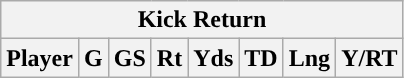<table class="wikitable">
<tr>
<th colspan="8">Kick Return</th>
</tr>
<tr>
<th>Player</th>
<th>G</th>
<th>GS</th>
<th>Rt</th>
<th>Yds</th>
<th>TD</th>
<th>Lng</th>
<th>Y/RT</th>
</tr>
</table>
